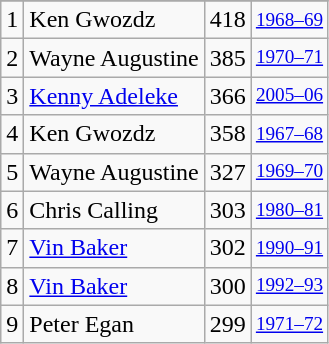<table class="wikitable">
<tr>
</tr>
<tr>
<td>1</td>
<td>Ken Gwozdz</td>
<td>418</td>
<td style="font-size:80%;"><a href='#'>1968–69</a></td>
</tr>
<tr>
<td>2</td>
<td>Wayne Augustine</td>
<td>385</td>
<td style="font-size:80%;"><a href='#'>1970–71</a></td>
</tr>
<tr>
<td>3</td>
<td><a href='#'>Kenny Adeleke</a></td>
<td>366</td>
<td style="font-size:80%;"><a href='#'>2005–06</a></td>
</tr>
<tr>
<td>4</td>
<td>Ken Gwozdz</td>
<td>358</td>
<td style="font-size:80%;"><a href='#'>1967–68</a></td>
</tr>
<tr>
<td>5</td>
<td>Wayne Augustine</td>
<td>327</td>
<td style="font-size:80%;"><a href='#'>1969–70</a></td>
</tr>
<tr>
<td>6</td>
<td>Chris Calling</td>
<td>303</td>
<td style="font-size:80%;"><a href='#'>1980–81</a></td>
</tr>
<tr>
<td>7</td>
<td><a href='#'>Vin Baker</a></td>
<td>302</td>
<td style="font-size:80%;"><a href='#'>1990–91</a></td>
</tr>
<tr>
<td>8</td>
<td><a href='#'>Vin Baker</a></td>
<td>300</td>
<td style="font-size:80%;"><a href='#'>1992–93</a></td>
</tr>
<tr>
<td>9</td>
<td>Peter Egan</td>
<td>299</td>
<td style="font-size:80%;"><a href='#'>1971–72</a></td>
</tr>
</table>
